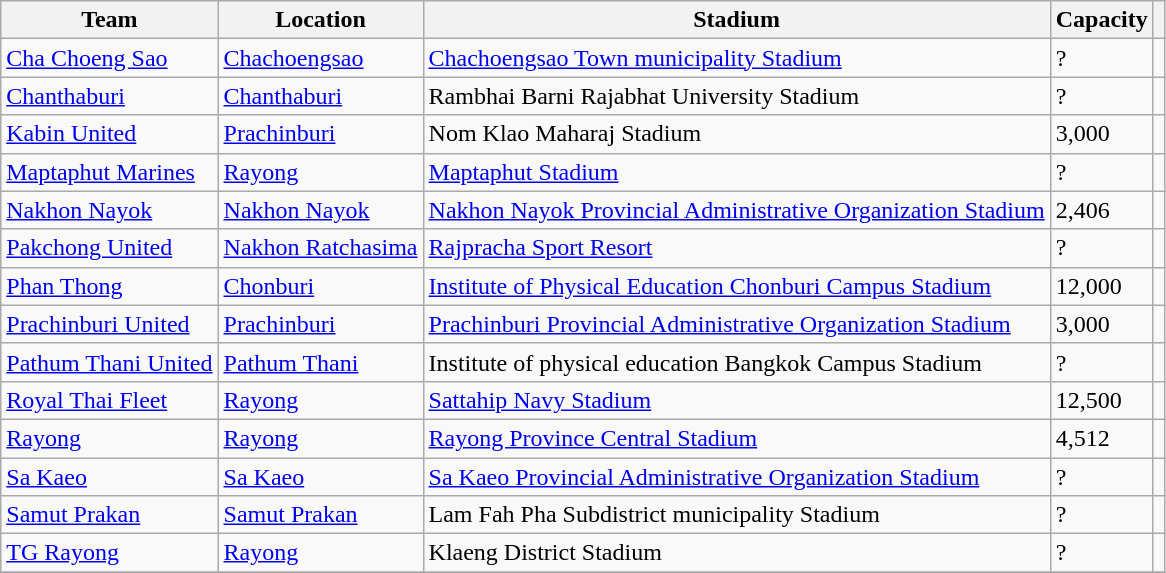<table class="wikitable sortable">
<tr>
<th>Team</th>
<th>Location</th>
<th>Stadium</th>
<th>Capacity</th>
<th class="unsortable"></th>
</tr>
<tr>
<td><a href='#'>Cha Choeng Sao</a></td>
<td><a href='#'>Chachoengsao</a></td>
<td><a href='#'>Chachoengsao Town municipality Stadium</a></td>
<td>?</td>
<td></td>
</tr>
<tr>
<td><a href='#'>Chanthaburi</a></td>
<td><a href='#'>Chanthaburi</a></td>
<td>Rambhai Barni Rajabhat University Stadium</td>
<td>?</td>
<td></td>
</tr>
<tr>
<td><a href='#'>Kabin United</a></td>
<td><a href='#'>Prachinburi</a></td>
<td>Nom Klao Maharaj Stadium</td>
<td>3,000</td>
<td></td>
</tr>
<tr>
<td><a href='#'>Maptaphut Marines</a></td>
<td><a href='#'>Rayong</a></td>
<td><a href='#'>Maptaphut Stadium</a></td>
<td>?</td>
<td></td>
</tr>
<tr>
<td><a href='#'>Nakhon Nayok</a></td>
<td><a href='#'>Nakhon Nayok</a></td>
<td><a href='#'>Nakhon Nayok Provincial Administrative Organization Stadium</a></td>
<td>2,406</td>
<td></td>
</tr>
<tr>
<td><a href='#'>Pakchong United</a></td>
<td><a href='#'>Nakhon Ratchasima</a></td>
<td><a href='#'>Rajpracha Sport Resort</a></td>
<td>?</td>
<td></td>
</tr>
<tr>
<td><a href='#'>Phan Thong</a></td>
<td><a href='#'>Chonburi</a></td>
<td><a href='#'>Institute of Physical Education Chonburi Campus Stadium</a></td>
<td>12,000</td>
<td></td>
</tr>
<tr>
<td><a href='#'>Prachinburi United</a></td>
<td><a href='#'>Prachinburi</a></td>
<td><a href='#'>Prachinburi Provincial Administrative Organization Stadium</a></td>
<td>3,000</td>
<td></td>
</tr>
<tr>
<td><a href='#'>Pathum Thani United</a></td>
<td><a href='#'>Pathum Thani</a></td>
<td>Institute of physical education Bangkok Campus Stadium</td>
<td>?</td>
<td></td>
</tr>
<tr>
<td><a href='#'>Royal Thai Fleet</a></td>
<td><a href='#'>Rayong</a></td>
<td><a href='#'>Sattahip Navy Stadium</a></td>
<td>12,500</td>
<td></td>
</tr>
<tr>
<td><a href='#'>Rayong</a></td>
<td><a href='#'>Rayong</a></td>
<td><a href='#'>Rayong Province Central Stadium</a></td>
<td>4,512</td>
<td></td>
</tr>
<tr>
<td><a href='#'>Sa Kaeo</a></td>
<td><a href='#'>Sa Kaeo</a></td>
<td><a href='#'>Sa Kaeo Provincial Administrative Organization Stadium</a></td>
<td>?</td>
<td></td>
</tr>
<tr>
<td><a href='#'>Samut Prakan</a></td>
<td><a href='#'>Samut Prakan</a></td>
<td>Lam Fah Pha Subdistrict municipality Stadium</td>
<td>?</td>
<td></td>
</tr>
<tr>
<td><a href='#'>TG Rayong</a></td>
<td><a href='#'>Rayong</a></td>
<td>Klaeng District Stadium</td>
<td>?</td>
<td></td>
</tr>
<tr>
</tr>
</table>
